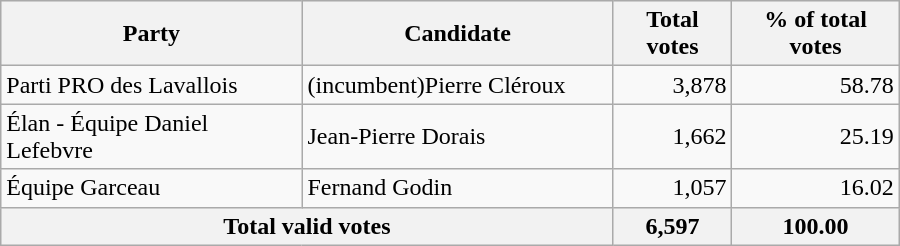<table style="width:600px;" class="wikitable">
<tr style="background-color:#E9E9E9">
<th colspan="2" style="width: 200px">Party</th>
<th colspan="1" style="width: 200px">Candidate</th>
<th align="right">Total votes</th>
<th align="right">% of total votes</th>
</tr>
<tr>
<td colspan="2" align="left">Parti PRO des Lavallois</td>
<td align="left">(incumbent)Pierre Cléroux</td>
<td align="right">3,878</td>
<td align="right">58.78</td>
</tr>
<tr>
<td colspan="2" align="left">Élan - Équipe Daniel Lefebvre</td>
<td align="left">Jean-Pierre Dorais</td>
<td align="right">1,662</td>
<td align="right">25.19</td>
</tr>
<tr>
<td colspan="2" align="left">Équipe Garceau</td>
<td align="left">Fernand Godin</td>
<td align="right">1,057</td>
<td align="right">16.02</td>
</tr>
<tr bgcolor="#EEEEEE">
<th colspan="3"  align="left">Total valid votes</th>
<th align="right">6,597</th>
<th align="right">100.00</th>
</tr>
</table>
